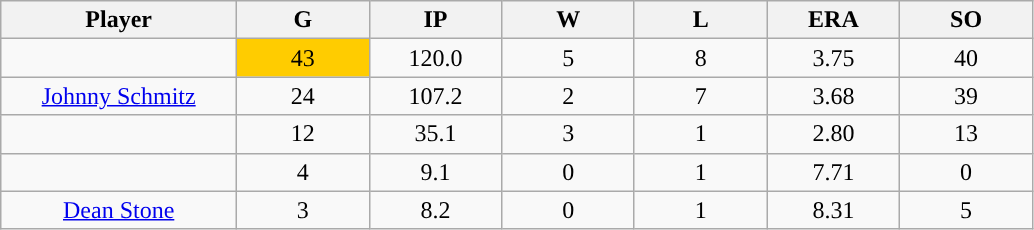<table class="wikitable sortable">
<tr>
<th bgcolor="#DDDDFF" width="16%">Player</th>
<th bgcolor="#DDDDFF" width="9%">G</th>
<th bgcolor="#DDDDFF" width="9%">IP</th>
<th bgcolor="#DDDDFF" width="9%">W</th>
<th bgcolor="#DDDDFF" width="9%">L</th>
<th bgcolor="#DDDDFF" width="9%">ERA</th>
<th bgcolor="#DDDDFF" width="9%">SO</th>
</tr>
<tr align="center">
<td></td>
<td style="background:#fc0;">43</td>
<td>120.0</td>
<td>5</td>
<td>8</td>
<td>3.75</td>
<td>40</td>
</tr>
<tr align="center">
<td><a href='#'>Johnny Schmitz</a></td>
<td>24</td>
<td>107.2</td>
<td>2</td>
<td>7</td>
<td>3.68</td>
<td>39</td>
</tr>
<tr align="center">
<td></td>
<td>12</td>
<td>35.1</td>
<td>3</td>
<td>1</td>
<td>2.80</td>
<td>13</td>
</tr>
<tr align="center">
<td></td>
<td>4</td>
<td>9.1</td>
<td>0</td>
<td>1</td>
<td>7.71</td>
<td>0</td>
</tr>
<tr align="center">
<td><a href='#'>Dean Stone</a></td>
<td>3</td>
<td>8.2</td>
<td>0</td>
<td>1</td>
<td>8.31</td>
<td>5</td>
</tr>
</table>
